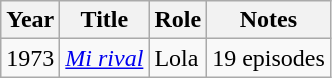<table class="wikitable sortable">
<tr>
<th>Year</th>
<th>Title</th>
<th>Role</th>
<th class="unsortable">Notes</th>
</tr>
<tr>
<td>1973</td>
<td><em><a href='#'>Mi rival</a></em></td>
<td>Lola</td>
<td>19 episodes</td>
</tr>
</table>
